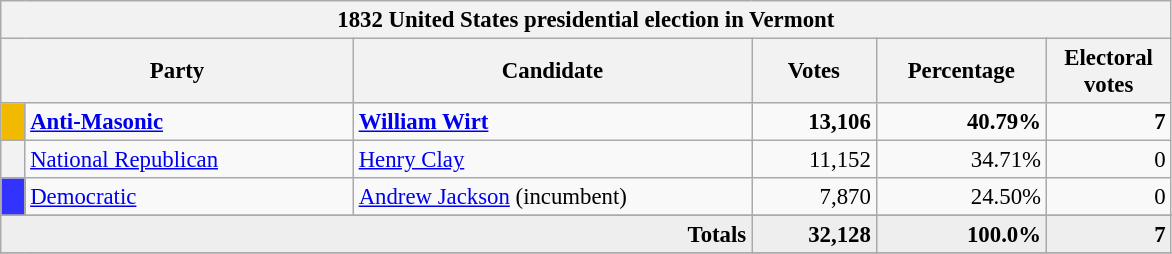<table class="wikitable" style="font-size: 95%;">
<tr>
<th colspan="6">1832 United States presidential election in Vermont</th>
</tr>
<tr>
<th colspan="2" style="width: 15em">Party</th>
<th style="width: 17em">Candidate</th>
<th style="width: 5em">Votes</th>
<th style="width: 7em">Percentage</th>
<th style="width: 5em">Electoral votes</th>
</tr>
<tr>
<th style="background-color:#F1BA00; width: 3px"></th>
<td style="width: 130px"><strong><a href='#'>Anti-Masonic</a></strong></td>
<td><strong><a href='#'>William Wirt</a></strong></td>
<td align="right"><strong>13,106</strong></td>
<td align="right"><strong>40.79%</strong></td>
<td align="right"><strong>7</strong></td>
</tr>
<tr>
<th></th>
<td style="width: 130px"><a href='#'>National Republican</a></td>
<td><a href='#'>Henry Clay</a></td>
<td align="right">11,152</td>
<td align="right">34.71%</td>
<td align="right">0</td>
</tr>
<tr>
<th style="background-color:#3333FF; width: 3px"></th>
<td style="width: 130px"><a href='#'>Democratic</a></td>
<td><a href='#'>Andrew Jackson</a> (incumbent)</td>
<td align="right">7,870</td>
<td align="right">24.50%</td>
<td align="right">0</td>
</tr>
<tr>
</tr>
<tr bgcolor="#EEEEEE">
<td colspan="3" align="right"><strong>Totals</strong></td>
<td align="right"><strong>32,128</strong></td>
<td align="right"><strong>100.0%</strong></td>
<td align="right"><strong>7</strong></td>
</tr>
<tr>
</tr>
</table>
